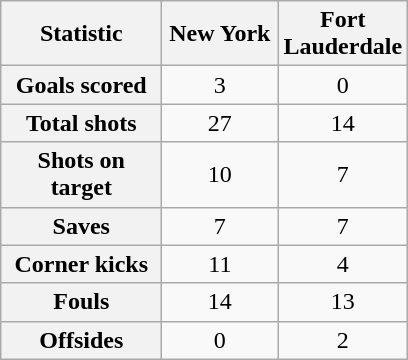<table class="wikitable plainrowheaders" style="text-align:center">
<tr>
<th scope=col width=100>Statistic</th>
<th scope=col width=70>New York</th>
<th scope=col width=70>Fort Lauderdale</th>
</tr>
<tr>
<th scope=row>Goals scored</th>
<td>3</td>
<td>0</td>
</tr>
<tr>
<th scope=row>Total shots</th>
<td>27</td>
<td>14</td>
</tr>
<tr>
<th scope=row>Shots on target</th>
<td>10</td>
<td>7</td>
</tr>
<tr>
<th scope=row>Saves</th>
<td>7</td>
<td>7</td>
</tr>
<tr>
<th scope=row>Corner kicks</th>
<td>11</td>
<td>4</td>
</tr>
<tr>
<th scope=row>Fouls</th>
<td>14</td>
<td>13</td>
</tr>
<tr>
<th scope=row>Offsides</th>
<td>0</td>
<td>2</td>
</tr>
</table>
